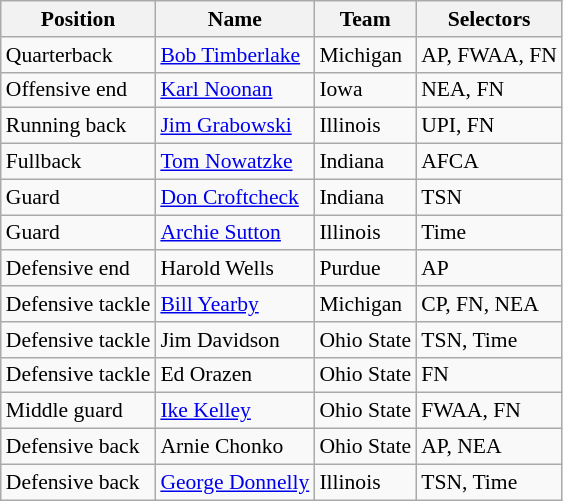<table class="wikitable" style="font-size: 90%">
<tr>
<th>Position</th>
<th>Name</th>
<th>Team</th>
<th>Selectors</th>
</tr>
<tr>
<td>Quarterback</td>
<td><a href='#'>Bob Timberlake</a></td>
<td>Michigan</td>
<td>AP, FWAA, FN</td>
</tr>
<tr>
<td>Offensive end</td>
<td><a href='#'>Karl Noonan</a></td>
<td>Iowa</td>
<td>NEA, FN</td>
</tr>
<tr>
<td>Running back</td>
<td><a href='#'>Jim Grabowski</a></td>
<td>Illinois</td>
<td>UPI, FN</td>
</tr>
<tr>
<td>Fullback</td>
<td><a href='#'>Tom Nowatzke</a></td>
<td>Indiana</td>
<td>AFCA</td>
</tr>
<tr>
<td>Guard</td>
<td><a href='#'>Don Croftcheck</a></td>
<td>Indiana</td>
<td>TSN</td>
</tr>
<tr>
<td>Guard</td>
<td><a href='#'>Archie Sutton</a></td>
<td>Illinois</td>
<td>Time</td>
</tr>
<tr>
<td>Defensive end</td>
<td>Harold Wells</td>
<td>Purdue</td>
<td>AP</td>
</tr>
<tr>
<td>Defensive tackle</td>
<td><a href='#'>Bill Yearby</a></td>
<td>Michigan</td>
<td>CP, FN, NEA</td>
</tr>
<tr>
<td>Defensive tackle</td>
<td>Jim Davidson</td>
<td>Ohio State</td>
<td>TSN, Time</td>
</tr>
<tr>
<td>Defensive tackle</td>
<td>Ed Orazen</td>
<td>Ohio State</td>
<td>FN</td>
</tr>
<tr>
<td>Middle guard</td>
<td><a href='#'>Ike Kelley</a></td>
<td>Ohio State</td>
<td>FWAA, FN</td>
</tr>
<tr>
<td>Defensive back</td>
<td>Arnie Chonko</td>
<td>Ohio State</td>
<td>AP, NEA</td>
</tr>
<tr>
<td>Defensive back</td>
<td><a href='#'>George Donnelly</a></td>
<td>Illinois</td>
<td>TSN, Time</td>
</tr>
</table>
